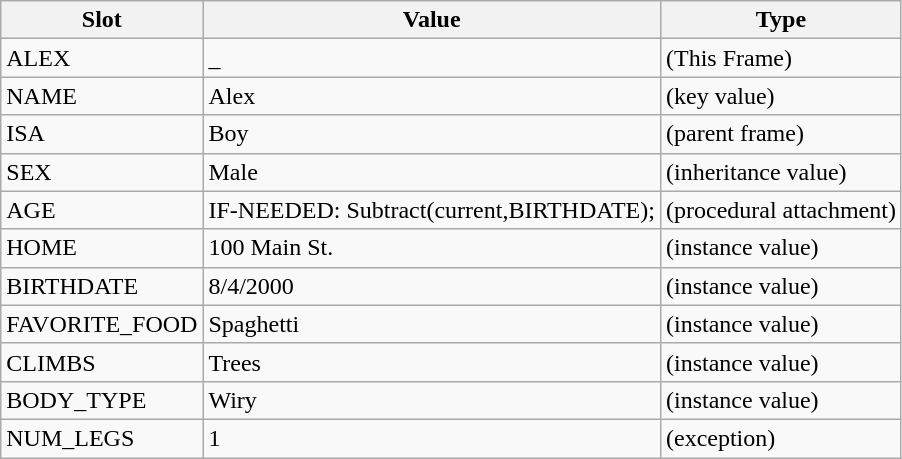<table class="wikitable">
<tr>
<th>Slot</th>
<th>Value</th>
<th>Type</th>
</tr>
<tr>
<td>ALEX</td>
<td>_</td>
<td>(This Frame)</td>
</tr>
<tr>
<td>NAME</td>
<td>Alex</td>
<td>(key value)</td>
</tr>
<tr>
<td>ISA</td>
<td>Boy</td>
<td>(parent frame)</td>
</tr>
<tr>
<td>SEX</td>
<td>Male</td>
<td>(inheritance value)</td>
</tr>
<tr>
<td>AGE</td>
<td>IF-NEEDED: Subtract(current,BIRTHDATE);</td>
<td>(procedural attachment)</td>
</tr>
<tr>
<td>HOME</td>
<td>100 Main St.</td>
<td>(instance value)</td>
</tr>
<tr>
<td>BIRTHDATE</td>
<td>8/4/2000</td>
<td>(instance value)</td>
</tr>
<tr>
<td>FAVORITE_FOOD</td>
<td>Spaghetti</td>
<td>(instance value)</td>
</tr>
<tr>
<td>CLIMBS</td>
<td>Trees</td>
<td>(instance value)</td>
</tr>
<tr>
<td>BODY_TYPE</td>
<td>Wiry</td>
<td>(instance value)</td>
</tr>
<tr>
<td>NUM_LEGS</td>
<td>1</td>
<td>(exception)</td>
</tr>
</table>
